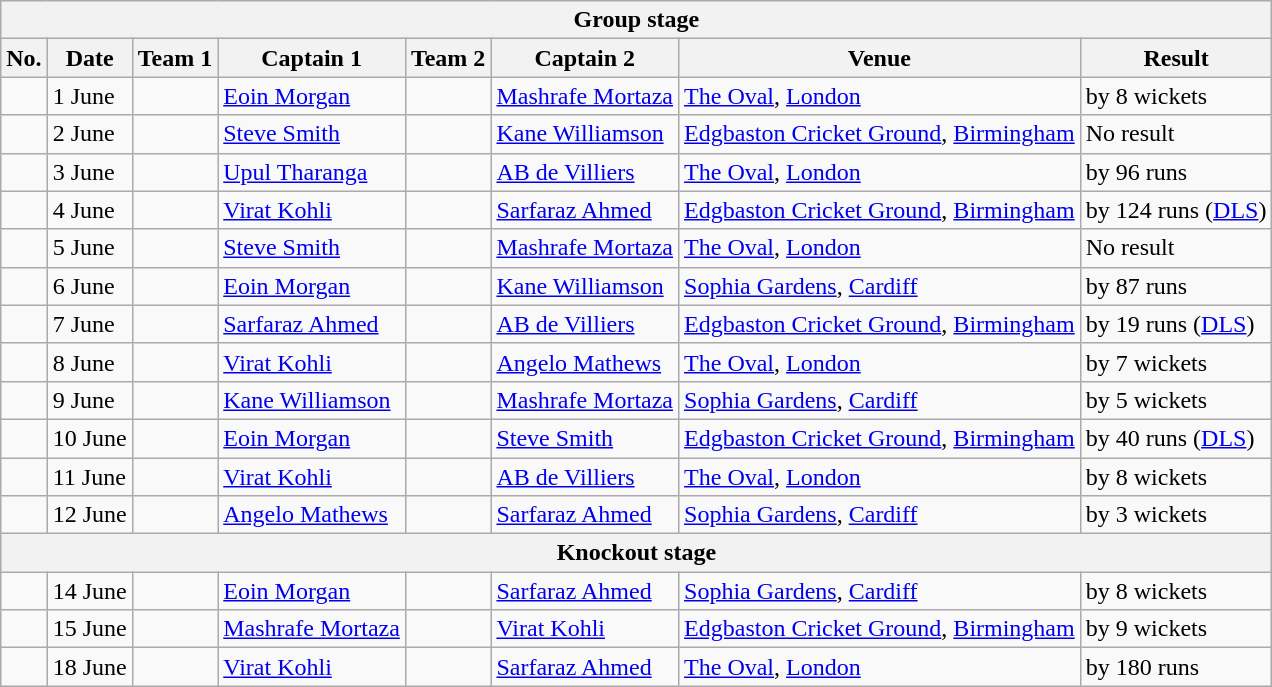<table class="wikitable">
<tr>
<th colspan="8">Group stage</th>
</tr>
<tr>
<th>No.</th>
<th>Date</th>
<th>Team 1</th>
<th>Captain 1</th>
<th>Team 2</th>
<th>Captain 2</th>
<th>Venue</th>
<th>Result</th>
</tr>
<tr>
<td></td>
<td>1 June</td>
<td></td>
<td><a href='#'>Eoin Morgan</a></td>
<td></td>
<td><a href='#'>Mashrafe Mortaza</a></td>
<td><a href='#'>The Oval</a>, <a href='#'>London</a></td>
<td> by 8 wickets</td>
</tr>
<tr>
<td></td>
<td>2 June</td>
<td></td>
<td><a href='#'>Steve Smith</a></td>
<td></td>
<td><a href='#'>Kane Williamson</a></td>
<td><a href='#'>Edgbaston Cricket Ground</a>, <a href='#'>Birmingham</a></td>
<td>No result</td>
</tr>
<tr>
<td></td>
<td>3 June</td>
<td></td>
<td><a href='#'>Upul Tharanga</a></td>
<td></td>
<td><a href='#'>AB de Villiers</a></td>
<td><a href='#'>The Oval</a>, <a href='#'>London</a></td>
<td> by 96 runs</td>
</tr>
<tr>
<td></td>
<td>4 June</td>
<td></td>
<td><a href='#'>Virat Kohli</a></td>
<td></td>
<td><a href='#'>Sarfaraz Ahmed</a></td>
<td><a href='#'>Edgbaston Cricket Ground</a>, <a href='#'>Birmingham</a></td>
<td> by 124 runs (<a href='#'>DLS</a>)</td>
</tr>
<tr>
<td></td>
<td>5 June</td>
<td></td>
<td><a href='#'>Steve Smith</a></td>
<td></td>
<td><a href='#'>Mashrafe Mortaza</a></td>
<td><a href='#'>The Oval</a>, <a href='#'>London</a></td>
<td>No result</td>
</tr>
<tr>
<td></td>
<td>6 June</td>
<td></td>
<td><a href='#'>Eoin Morgan</a></td>
<td></td>
<td><a href='#'>Kane Williamson</a></td>
<td><a href='#'>Sophia Gardens</a>, <a href='#'>Cardiff</a></td>
<td> by 87 runs</td>
</tr>
<tr>
<td></td>
<td>7 June</td>
<td></td>
<td><a href='#'>Sarfaraz Ahmed</a></td>
<td></td>
<td><a href='#'>AB de Villiers</a></td>
<td><a href='#'>Edgbaston Cricket Ground</a>, <a href='#'>Birmingham</a></td>
<td> by 19 runs (<a href='#'>DLS</a>)</td>
</tr>
<tr>
<td></td>
<td>8 June</td>
<td></td>
<td><a href='#'>Virat Kohli</a></td>
<td></td>
<td><a href='#'>Angelo Mathews</a></td>
<td><a href='#'>The Oval</a>, <a href='#'>London</a></td>
<td> by 7 wickets</td>
</tr>
<tr>
<td></td>
<td>9 June</td>
<td></td>
<td><a href='#'>Kane Williamson</a></td>
<td></td>
<td><a href='#'>Mashrafe Mortaza</a></td>
<td><a href='#'>Sophia Gardens</a>, <a href='#'>Cardiff</a></td>
<td> by 5 wickets</td>
</tr>
<tr>
<td></td>
<td>10 June</td>
<td></td>
<td><a href='#'>Eoin Morgan</a></td>
<td></td>
<td><a href='#'>Steve Smith</a></td>
<td><a href='#'>Edgbaston Cricket Ground</a>, <a href='#'>Birmingham</a></td>
<td> by 40 runs (<a href='#'>DLS</a>)</td>
</tr>
<tr>
<td></td>
<td>11 June</td>
<td></td>
<td><a href='#'>Virat Kohli</a></td>
<td></td>
<td><a href='#'>AB de Villiers</a></td>
<td><a href='#'>The Oval</a>, <a href='#'>London</a></td>
<td> by 8 wickets</td>
</tr>
<tr>
<td></td>
<td>12 June</td>
<td></td>
<td><a href='#'>Angelo Mathews</a></td>
<td></td>
<td><a href='#'>Sarfaraz Ahmed</a></td>
<td><a href='#'>Sophia Gardens</a>, <a href='#'>Cardiff</a></td>
<td> by 3 wickets</td>
</tr>
<tr>
<th colspan="8">Knockout stage</th>
</tr>
<tr>
<td></td>
<td>14 June</td>
<td></td>
<td><a href='#'>Eoin Morgan</a></td>
<td></td>
<td><a href='#'>Sarfaraz Ahmed</a></td>
<td><a href='#'>Sophia Gardens</a>, <a href='#'>Cardiff</a></td>
<td> by 8 wickets</td>
</tr>
<tr>
<td></td>
<td>15 June</td>
<td></td>
<td><a href='#'>Mashrafe Mortaza</a></td>
<td></td>
<td><a href='#'>Virat Kohli</a></td>
<td><a href='#'>Edgbaston Cricket Ground</a>, <a href='#'>Birmingham</a></td>
<td> by 9 wickets</td>
</tr>
<tr>
<td></td>
<td>18 June</td>
<td></td>
<td><a href='#'>Virat Kohli</a></td>
<td></td>
<td><a href='#'>Sarfaraz Ahmed</a></td>
<td><a href='#'>The Oval</a>, <a href='#'>London</a></td>
<td> by 180 runs</td>
</tr>
</table>
